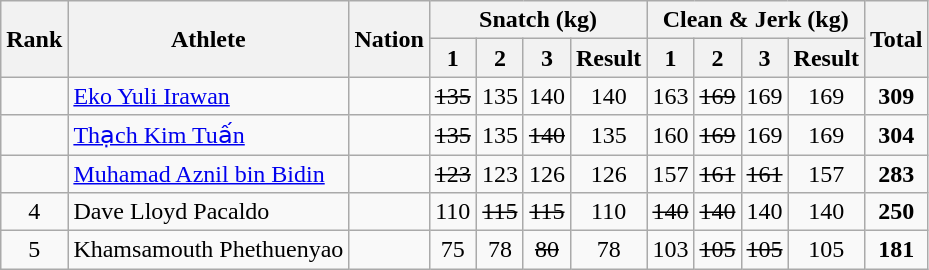<table class="wikitable sortable" style="text-align:center;">
<tr>
<th rowspan=2>Rank</th>
<th rowspan=2>Athlete</th>
<th rowspan=2>Nation</th>
<th colspan=4>Snatch (kg)</th>
<th colspan=4>Clean & Jerk (kg)</th>
<th rowspan=2>Total</th>
</tr>
<tr>
<th>1</th>
<th>2</th>
<th>3</th>
<th>Result</th>
<th>1</th>
<th>2</th>
<th>3</th>
<th>Result</th>
</tr>
<tr>
<td></td>
<td align=left><a href='#'>Eko Yuli Irawan</a></td>
<td align=left></td>
<td><s>135</s></td>
<td>135</td>
<td>140</td>
<td>140</td>
<td>163</td>
<td><s>169</s></td>
<td>169</td>
<td>169</td>
<td><strong>309</strong></td>
</tr>
<tr>
<td></td>
<td align=left><a href='#'>Thạch Kim Tuấn</a></td>
<td align=left></td>
<td><s>135</s></td>
<td>135</td>
<td><s>140</s></td>
<td>135</td>
<td>160</td>
<td><s>169</s></td>
<td>169</td>
<td>169</td>
<td><strong>304</strong></td>
</tr>
<tr>
<td></td>
<td align=left><a href='#'>Muhamad Aznil bin Bidin</a></td>
<td align=left></td>
<td><s>123</s></td>
<td>123</td>
<td>126</td>
<td>126</td>
<td>157</td>
<td><s>161</s></td>
<td><s>161</s></td>
<td>157</td>
<td><strong>283</strong></td>
</tr>
<tr>
<td>4</td>
<td align=left>Dave Lloyd Pacaldo</td>
<td align=left></td>
<td>110</td>
<td><s>115</s></td>
<td><s>115</s></td>
<td>110</td>
<td><s>140</s></td>
<td><s>140</s></td>
<td>140</td>
<td>140</td>
<td><strong>250</strong></td>
</tr>
<tr>
<td>5</td>
<td align=left>Khamsamouth Phethuenyao</td>
<td align=left></td>
<td>75</td>
<td>78</td>
<td><s>80</s></td>
<td>78</td>
<td>103</td>
<td><s>105</s></td>
<td><s>105</s></td>
<td>105</td>
<td><strong>181</strong></td>
</tr>
</table>
